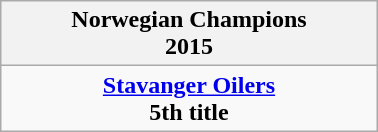<table class="wikitable" style="text-align: center; margin: 0 auto; width: 20%">
<tr>
<th>Norwegian Champions<br>2015</th>
</tr>
<tr>
<td><strong><a href='#'>Stavanger Oilers</a></strong><br><strong>5th title</strong></td>
</tr>
</table>
